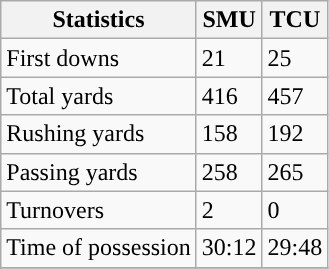<table class="wikitable" style="float: left;">
<tr>
<th>Statistics</th>
<th>SMU</th>
<th>TCU</th>
</tr>
<tr>
<td>First downs</td>
<td>21</td>
<td>25</td>
</tr>
<tr>
<td>Total yards</td>
<td>416</td>
<td>457</td>
</tr>
<tr>
<td>Rushing yards</td>
<td>158</td>
<td>192</td>
</tr>
<tr>
<td>Passing yards</td>
<td>258</td>
<td>265</td>
</tr>
<tr>
<td>Turnovers</td>
<td>2</td>
<td>0</td>
</tr>
<tr>
<td>Time of possession</td>
<td>30:12</td>
<td>29:48</td>
</tr>
<tr>
</tr>
</table>
